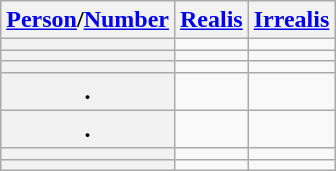<table class="wikitable" style="text-align: center;">
<tr>
<th><a href='#'>Person</a>/<a href='#'>Number</a></th>
<th><a href='#'>Realis</a></th>
<th><a href='#'>Irrealis</a></th>
</tr>
<tr>
<th></th>
<td></td>
<td></td>
</tr>
<tr>
<th></th>
<td></td>
<td></td>
</tr>
<tr>
<th></th>
<td></td>
<td></td>
</tr>
<tr>
<th>.</th>
<td></td>
<td></td>
</tr>
<tr>
<th>.</th>
<td></td>
<td></td>
</tr>
<tr>
<th></th>
<td></td>
<td></td>
</tr>
<tr>
<th></th>
<td></td>
<td></td>
</tr>
</table>
